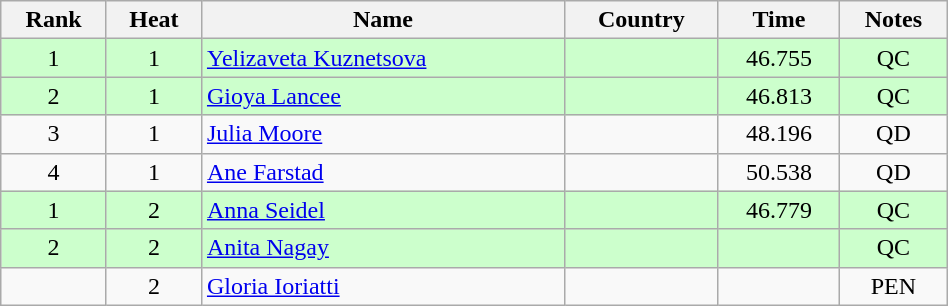<table class="wikitable sortable" style="text-align:center" width=50%>
<tr>
<th>Rank</th>
<th>Heat</th>
<th>Name</th>
<th>Country</th>
<th>Time</th>
<th>Notes</th>
</tr>
<tr bgcolor=ccffcc>
<td>1</td>
<td>1</td>
<td align=left><a href='#'>Yelizaveta Kuznetsova</a></td>
<td align=left></td>
<td>46.755</td>
<td>QC</td>
</tr>
<tr bgcolor=ccffcc>
<td>2</td>
<td>1</td>
<td align=left><a href='#'>Gioya Lancee</a></td>
<td align=left></td>
<td>46.813</td>
<td>QC</td>
</tr>
<tr>
<td>3</td>
<td>1</td>
<td align=left><a href='#'>Julia Moore</a></td>
<td align=left></td>
<td>48.196</td>
<td>QD</td>
</tr>
<tr>
<td>4</td>
<td>1</td>
<td align=left><a href='#'>Ane Farstad</a></td>
<td align=left></td>
<td>50.538</td>
<td>QD</td>
</tr>
<tr bgcolor=ccffcc>
<td>1</td>
<td>2</td>
<td align=left><a href='#'>Anna Seidel</a></td>
<td align=left></td>
<td>46.779</td>
<td>QC</td>
</tr>
<tr bgcolor=ccffcc>
<td>2</td>
<td>2</td>
<td align=left><a href='#'>Anita Nagay</a></td>
<td align=left></td>
<td></td>
<td>QC</td>
</tr>
<tr>
<td></td>
<td>2</td>
<td align=left><a href='#'>Gloria Ioriatti</a></td>
<td align=left></td>
<td></td>
<td>PEN</td>
</tr>
</table>
